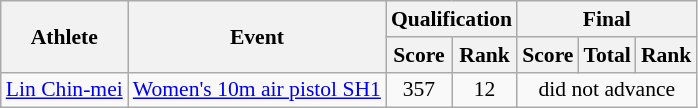<table class=wikitable style="font-size:90%">
<tr>
<th rowspan="2">Athlete</th>
<th rowspan="2">Event</th>
<th colspan="2">Qualification</th>
<th colspan="3">Final</th>
</tr>
<tr>
<th>Score</th>
<th>Rank</th>
<th>Score</th>
<th>Total</th>
<th>Rank</th>
</tr>
<tr>
<td><a href='#'>Lin Chin-mei</a></td>
<td><a href='#'>Women's 10m air pistol SH1</a></td>
<td align=center>357</td>
<td align=center>12</td>
<td align=center colspan="3">did not advance</td>
</tr>
</table>
